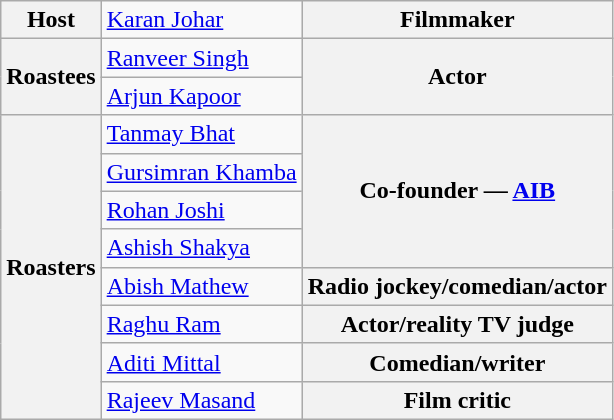<table class="wikitable mw-collapsible mw-collapsed">
<tr>
<th>Host</th>
<td><a href='#'>Karan Johar</a></td>
<th>Filmmaker</th>
</tr>
<tr>
<th rowspan="2">Roastees</th>
<td><a href='#'>Ranveer Singh</a></td>
<th rowspan="2">Actor</th>
</tr>
<tr>
<td><a href='#'>Arjun Kapoor</a></td>
</tr>
<tr>
<th rowspan="8">Roasters</th>
<td><a href='#'>Tanmay Bhat</a></td>
<th rowspan="4">Co-founder — <a href='#'>AIB</a></th>
</tr>
<tr>
<td><a href='#'>Gursimran Khamba</a></td>
</tr>
<tr>
<td><a href='#'>Rohan Joshi</a></td>
</tr>
<tr>
<td><a href='#'>Ashish Shakya</a></td>
</tr>
<tr>
<td><a href='#'>Abish Mathew</a></td>
<th>Radio jockey/comedian/actor</th>
</tr>
<tr>
<td><a href='#'>Raghu Ram</a></td>
<th>Actor/reality TV judge</th>
</tr>
<tr>
<td><a href='#'>Aditi Mittal</a></td>
<th>Comedian/writer</th>
</tr>
<tr>
<td><a href='#'>Rajeev Masand</a></td>
<th>Film critic</th>
</tr>
</table>
